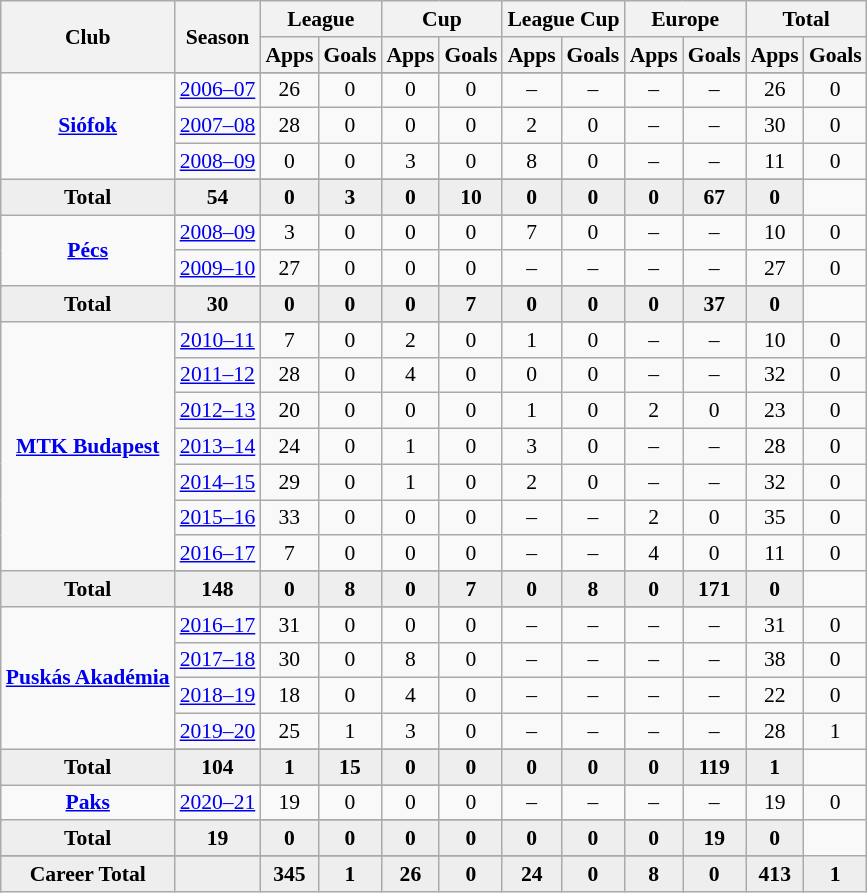<table class="wikitable" style="font-size:90%; text-align: center;">
<tr>
<th rowspan="2">Club</th>
<th rowspan="2">Season</th>
<th colspan="2">League</th>
<th colspan="2">Cup</th>
<th colspan="2">League Cup</th>
<th colspan="2">Europe</th>
<th colspan="2">Total</th>
</tr>
<tr>
<th>Apps</th>
<th>Goals</th>
<th>Apps</th>
<th>Goals</th>
<th>Apps</th>
<th>Goals</th>
<th>Apps</th>
<th>Goals</th>
<th>Apps</th>
<th>Goals</th>
</tr>
<tr ||-||-||-|->
<td rowspan="5" valign="center"><strong><a href='#'>Siófok</a></strong></td>
</tr>
<tr>
<td><a href='#'>2006–07</a></td>
<td>26</td>
<td>0</td>
<td>0</td>
<td>0</td>
<td>–</td>
<td>–</td>
<td>–</td>
<td>–</td>
<td>26</td>
<td>0</td>
</tr>
<tr>
<td><a href='#'>2007–08</a></td>
<td>28</td>
<td>0</td>
<td>0</td>
<td>0</td>
<td>2</td>
<td>0</td>
<td>–</td>
<td>–</td>
<td>30</td>
<td>0</td>
</tr>
<tr>
<td><a href='#'>2008–09</a></td>
<td>0</td>
<td>0</td>
<td>3</td>
<td>0</td>
<td>8</td>
<td>0</td>
<td>–</td>
<td>–</td>
<td>11</td>
<td>0</td>
</tr>
<tr>
</tr>
<tr style="font-weight:bold; background-color:#eeeeee;">
<td>Total</td>
<td>54</td>
<td>0</td>
<td>3</td>
<td>0</td>
<td>10</td>
<td>0</td>
<td>0</td>
<td>0</td>
<td>67</td>
<td>0</td>
</tr>
<tr>
<td rowspan="4" valign="center"><strong><a href='#'>Pécs</a></strong></td>
</tr>
<tr>
<td><a href='#'>2008–09</a></td>
<td>3</td>
<td>0</td>
<td>0</td>
<td>0</td>
<td>7</td>
<td>0</td>
<td>–</td>
<td>–</td>
<td>10</td>
<td>0</td>
</tr>
<tr>
<td><a href='#'>2009–10</a></td>
<td>27</td>
<td>0</td>
<td>0</td>
<td>0</td>
<td>–</td>
<td>–</td>
<td>–</td>
<td>–</td>
<td>27</td>
<td>0</td>
</tr>
<tr>
</tr>
<tr style="font-weight:bold; background-color:#eeeeee;">
<td>Total</td>
<td>30</td>
<td>0</td>
<td>0</td>
<td>0</td>
<td>7</td>
<td>0</td>
<td>0</td>
<td>0</td>
<td>37</td>
<td>0</td>
</tr>
<tr>
<td rowspan="9" valign="center"><strong><a href='#'>MTK Budapest</a></strong></td>
</tr>
<tr>
<td><a href='#'>2010–11</a></td>
<td>7</td>
<td>0</td>
<td>2</td>
<td>0</td>
<td>1</td>
<td>0</td>
<td>–</td>
<td>–</td>
<td>10</td>
<td>0</td>
</tr>
<tr>
<td><a href='#'>2011–12</a></td>
<td>28</td>
<td>0</td>
<td>4</td>
<td>0</td>
<td>0</td>
<td>0</td>
<td>–</td>
<td>–</td>
<td>32</td>
<td>0</td>
</tr>
<tr>
<td><a href='#'>2012–13</a></td>
<td>20</td>
<td>0</td>
<td>0</td>
<td>0</td>
<td>1</td>
<td>0</td>
<td>2</td>
<td>0</td>
<td>23</td>
<td>0</td>
</tr>
<tr>
<td><a href='#'>2013–14</a></td>
<td>24</td>
<td>0</td>
<td>1</td>
<td>0</td>
<td>3</td>
<td>0</td>
<td>–</td>
<td>–</td>
<td>28</td>
<td>0</td>
</tr>
<tr>
<td><a href='#'>2014–15</a></td>
<td>29</td>
<td>0</td>
<td>1</td>
<td>0</td>
<td>2</td>
<td>0</td>
<td>–</td>
<td>–</td>
<td>32</td>
<td>0</td>
</tr>
<tr>
<td><a href='#'>2015–16</a></td>
<td>33</td>
<td>0</td>
<td>0</td>
<td>0</td>
<td>–</td>
<td>–</td>
<td>2</td>
<td>0</td>
<td>35</td>
<td>0</td>
</tr>
<tr>
<td><a href='#'>2016–17</a></td>
<td>7</td>
<td>0</td>
<td>0</td>
<td>0</td>
<td>–</td>
<td>–</td>
<td>4</td>
<td>0</td>
<td>11</td>
<td>0</td>
</tr>
<tr>
</tr>
<tr style="font-weight:bold; background-color:#eeeeee;">
<td>Total</td>
<td>148</td>
<td>0</td>
<td>8</td>
<td>0</td>
<td>7</td>
<td>0</td>
<td>8</td>
<td>0</td>
<td>171</td>
<td>0</td>
</tr>
<tr>
<td rowspan="6" valign="center"><strong><a href='#'>Puskás Akadémia</a></strong></td>
</tr>
<tr>
<td><a href='#'>2016–17</a></td>
<td>31</td>
<td>0</td>
<td>0</td>
<td>0</td>
<td>–</td>
<td>–</td>
<td>–</td>
<td>–</td>
<td>31</td>
<td>0</td>
</tr>
<tr>
<td><a href='#'>2017–18</a></td>
<td>30</td>
<td>0</td>
<td>8</td>
<td>0</td>
<td>–</td>
<td>–</td>
<td>–</td>
<td>–</td>
<td>38</td>
<td>0</td>
</tr>
<tr>
<td><a href='#'>2018–19</a></td>
<td>18</td>
<td>0</td>
<td>4</td>
<td>0</td>
<td>–</td>
<td>–</td>
<td>–</td>
<td>–</td>
<td>22</td>
<td>0</td>
</tr>
<tr>
<td><a href='#'>2019–20</a></td>
<td>25</td>
<td>1</td>
<td>3</td>
<td>0</td>
<td>–</td>
<td>–</td>
<td>–</td>
<td>–</td>
<td>28</td>
<td>1</td>
</tr>
<tr>
</tr>
<tr style="font-weight:bold; background-color:#eeeeee;">
<td>Total</td>
<td>104</td>
<td>1</td>
<td>15</td>
<td>0</td>
<td>0</td>
<td>0</td>
<td>0</td>
<td>0</td>
<td>119</td>
<td>1</td>
</tr>
<tr>
<td rowspan="3" valign="center"><strong><a href='#'>Paks</a></strong></td>
</tr>
<tr>
<td><a href='#'>2020–21</a></td>
<td>19</td>
<td>0</td>
<td>0</td>
<td>0</td>
<td>–</td>
<td>–</td>
<td>–</td>
<td>–</td>
<td>19</td>
<td>0</td>
</tr>
<tr>
</tr>
<tr style="font-weight:bold; background-color:#eeeeee;">
<td>Total</td>
<td>19</td>
<td>0</td>
<td>0</td>
<td>0</td>
<td>0</td>
<td>0</td>
<td>0</td>
<td>0</td>
<td>19</td>
<td>0</td>
</tr>
<tr>
</tr>
<tr style="font-weight:bold; background-color:#eeeeee;">
<td rowspan="2" valign="top"><strong>Career Total</strong></td>
<td></td>
<td><strong>345</strong></td>
<td><strong>1</strong></td>
<td><strong>26</strong></td>
<td><strong>0</strong></td>
<td><strong>24</strong></td>
<td><strong>0</strong></td>
<td><strong>8</strong></td>
<td><strong>0</strong></td>
<td><strong>413</strong></td>
<td><strong>1</strong></td>
</tr>
</table>
